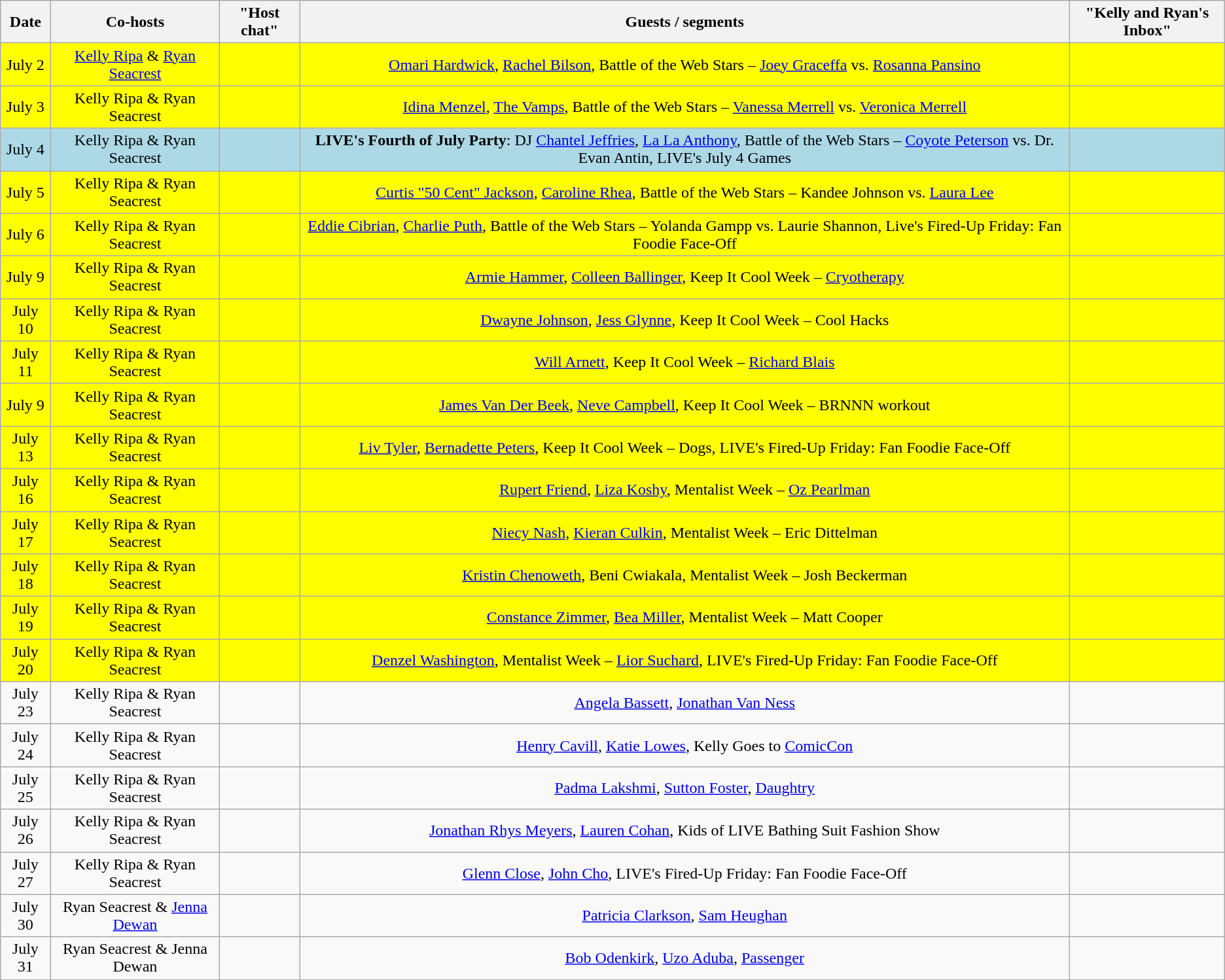<table class="wikitable sortable" style="text-align:center;">
<tr>
<th>Date</th>
<th>Co-hosts</th>
<th>"Host chat"</th>
<th>Guests / segments</th>
<th>"Kelly and Ryan's Inbox"</th>
</tr>
<tr style="background:yellow;">
<td>July 2</td>
<td><a href='#'>Kelly Ripa</a> & <a href='#'>Ryan Seacrest</a></td>
<td></td>
<td><a href='#'>Omari Hardwick</a>, <a href='#'>Rachel Bilson</a>, Battle of the Web Stars – <a href='#'>Joey Graceffa</a> vs. <a href='#'>Rosanna Pansino</a></td>
<td></td>
</tr>
<tr style="background:yellow;">
<td>July 3</td>
<td>Kelly Ripa & Ryan Seacrest</td>
<td></td>
<td><a href='#'>Idina Menzel</a>, <a href='#'>The Vamps</a>, Battle of the Web Stars – <a href='#'>Vanessa Merrell</a> vs. <a href='#'>Veronica Merrell</a></td>
<td></td>
</tr>
<tr style="background:lightblue;">
<td>July 4</td>
<td>Kelly Ripa & Ryan Seacrest</td>
<td></td>
<td><strong>LIVE's Fourth of July Party</strong>: DJ <a href='#'>Chantel Jeffries</a>, <a href='#'>La La Anthony</a>, Battle of the Web Stars – <a href='#'>Coyote Peterson</a> vs. Dr. Evan Antin, LIVE's July 4 Games</td>
<td></td>
</tr>
<tr style="background:yellow;">
<td>July 5</td>
<td>Kelly Ripa & Ryan Seacrest</td>
<td></td>
<td><a href='#'>Curtis "50 Cent" Jackson</a>, <a href='#'>Caroline Rhea</a>, Battle of the Web Stars – Kandee Johnson vs. <a href='#'>Laura Lee</a></td>
<td></td>
</tr>
<tr style="background:yellow;">
<td>July 6</td>
<td>Kelly Ripa & Ryan Seacrest</td>
<td></td>
<td><a href='#'>Eddie Cibrian</a>, <a href='#'>Charlie Puth</a>, Battle of the Web Stars – Yolanda Gampp vs. Laurie Shannon, Live's Fired-Up Friday: Fan Foodie Face-Off</td>
<td></td>
</tr>
<tr style="background:yellow;">
<td>July 9</td>
<td>Kelly Ripa & Ryan Seacrest</td>
<td></td>
<td><a href='#'>Armie Hammer</a>, <a href='#'>Colleen Ballinger</a>, Keep It Cool Week – <a href='#'>Cryotherapy</a></td>
<td></td>
</tr>
<tr style="background:yellow;">
<td>July 10</td>
<td>Kelly Ripa & Ryan Seacrest</td>
<td></td>
<td><a href='#'>Dwayne Johnson</a>, <a href='#'>Jess Glynne</a>, Keep It Cool Week – Cool Hacks</td>
<td></td>
</tr>
<tr style="background:yellow;">
<td>July 11</td>
<td>Kelly Ripa & Ryan Seacrest</td>
<td></td>
<td><a href='#'>Will Arnett</a>, Keep It Cool Week – <a href='#'>Richard Blais</a></td>
<td></td>
</tr>
<tr style="background:yellow;">
<td>July 9</td>
<td>Kelly Ripa & Ryan Seacrest</td>
<td></td>
<td><a href='#'>James Van Der Beek</a>, <a href='#'>Neve Campbell</a>, Keep It Cool Week – BRNNN workout</td>
<td></td>
</tr>
<tr style="background:yellow;">
<td>July 13</td>
<td>Kelly Ripa & Ryan Seacrest</td>
<td></td>
<td><a href='#'>Liv Tyler</a>, <a href='#'>Bernadette Peters</a>, Keep It Cool Week – Dogs, LIVE's Fired-Up Friday: Fan Foodie Face-Off</td>
<td></td>
</tr>
<tr style="background:yellow;">
<td>July 16</td>
<td>Kelly Ripa & Ryan Seacrest</td>
<td></td>
<td><a href='#'>Rupert Friend</a>, <a href='#'>Liza Koshy</a>, Mentalist Week – <a href='#'>Oz Pearlman</a></td>
<td></td>
</tr>
<tr style="background:yellow;">
<td>July 17</td>
<td>Kelly Ripa & Ryan Seacrest</td>
<td></td>
<td><a href='#'>Niecy Nash</a>, <a href='#'>Kieran Culkin</a>, Mentalist Week – Eric Dittelman</td>
<td></td>
</tr>
<tr style="background:yellow;">
<td>July 18</td>
<td>Kelly Ripa & Ryan Seacrest</td>
<td></td>
<td><a href='#'>Kristin Chenoweth</a>, Beni Cwiakala, Mentalist Week – Josh Beckerman</td>
<td></td>
</tr>
<tr style="background:yellow;">
<td>July 19</td>
<td>Kelly Ripa & Ryan Seacrest</td>
<td></td>
<td><a href='#'>Constance Zimmer</a>, <a href='#'>Bea Miller</a>, Mentalist Week – Matt Cooper</td>
<td></td>
</tr>
<tr style="background:yellow;">
<td>July 20</td>
<td>Kelly Ripa & Ryan Seacrest</td>
<td></td>
<td><a href='#'>Denzel Washington</a>, Mentalist Week – <a href='#'>Lior Suchard</a>, LIVE's Fired-Up Friday: Fan Foodie Face-Off</td>
<td></td>
</tr>
<tr>
<td>July 23</td>
<td>Kelly Ripa & Ryan Seacrest</td>
<td></td>
<td><a href='#'>Angela Bassett</a>, <a href='#'>Jonathan Van Ness</a></td>
<td></td>
</tr>
<tr>
<td>July 24</td>
<td>Kelly Ripa & Ryan Seacrest</td>
<td></td>
<td><a href='#'>Henry Cavill</a>, <a href='#'>Katie Lowes</a>, Kelly Goes to <a href='#'>ComicCon</a></td>
<td></td>
</tr>
<tr>
<td>July 25</td>
<td>Kelly Ripa & Ryan Seacrest</td>
<td></td>
<td><a href='#'>Padma Lakshmi</a>, <a href='#'>Sutton Foster</a>, <a href='#'>Daughtry</a></td>
<td></td>
</tr>
<tr>
<td>July 26</td>
<td>Kelly Ripa & Ryan Seacrest</td>
<td></td>
<td><a href='#'>Jonathan Rhys Meyers</a>, <a href='#'>Lauren Cohan</a>, Kids of LIVE Bathing Suit Fashion Show</td>
<td></td>
</tr>
<tr>
<td>July 27</td>
<td>Kelly Ripa & Ryan Seacrest</td>
<td></td>
<td><a href='#'>Glenn Close</a>, <a href='#'>John Cho</a>, LIVE's Fired-Up Friday: Fan Foodie Face-Off</td>
<td></td>
</tr>
<tr>
<td>July 30</td>
<td>Ryan Seacrest & <a href='#'>Jenna Dewan</a></td>
<td></td>
<td><a href='#'>Patricia Clarkson</a>, <a href='#'>Sam Heughan</a></td>
<td></td>
</tr>
<tr>
<td>July 31</td>
<td>Ryan Seacrest & Jenna Dewan</td>
<td></td>
<td><a href='#'>Bob Odenkirk</a>, <a href='#'>Uzo Aduba</a>, <a href='#'>Passenger</a></td>
<td></td>
</tr>
</table>
